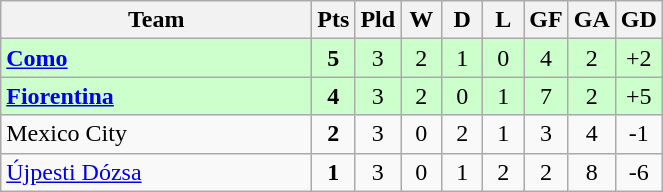<table class="wikitable" style="text-align:center;">
<tr>
<th width=200>Team</th>
<th width=20>Pts</th>
<th width=20>Pld</th>
<th width=20>W</th>
<th width=20>D</th>
<th width=20>L</th>
<th width=20>GF</th>
<th width=20>GA</th>
<th width=20>GD</th>
</tr>
<tr style="background:#ccffcc">
<td style="text-align:left"><strong> <a href='#'>Como</a></strong></td>
<td><strong>5</strong></td>
<td>3</td>
<td>2</td>
<td>1</td>
<td>0</td>
<td>4</td>
<td>2</td>
<td>+2</td>
</tr>
<tr style="background:#ccffcc">
<td style="text-align:left"><strong> <a href='#'>Fiorentina</a></strong></td>
<td><strong>4</strong></td>
<td>3</td>
<td>2</td>
<td>0</td>
<td>1</td>
<td>7</td>
<td>2</td>
<td>+5</td>
</tr>
<tr>
<td style="text-align:left"> Mexico City</td>
<td><strong>2</strong></td>
<td>3</td>
<td>0</td>
<td>2</td>
<td>1</td>
<td>3</td>
<td>4</td>
<td>-1</td>
</tr>
<tr>
<td style="text-align:left"> <a href='#'>Újpesti Dózsa</a></td>
<td><strong>1</strong></td>
<td>3</td>
<td>0</td>
<td>1</td>
<td>2</td>
<td>2</td>
<td>8</td>
<td>-6</td>
</tr>
</table>
